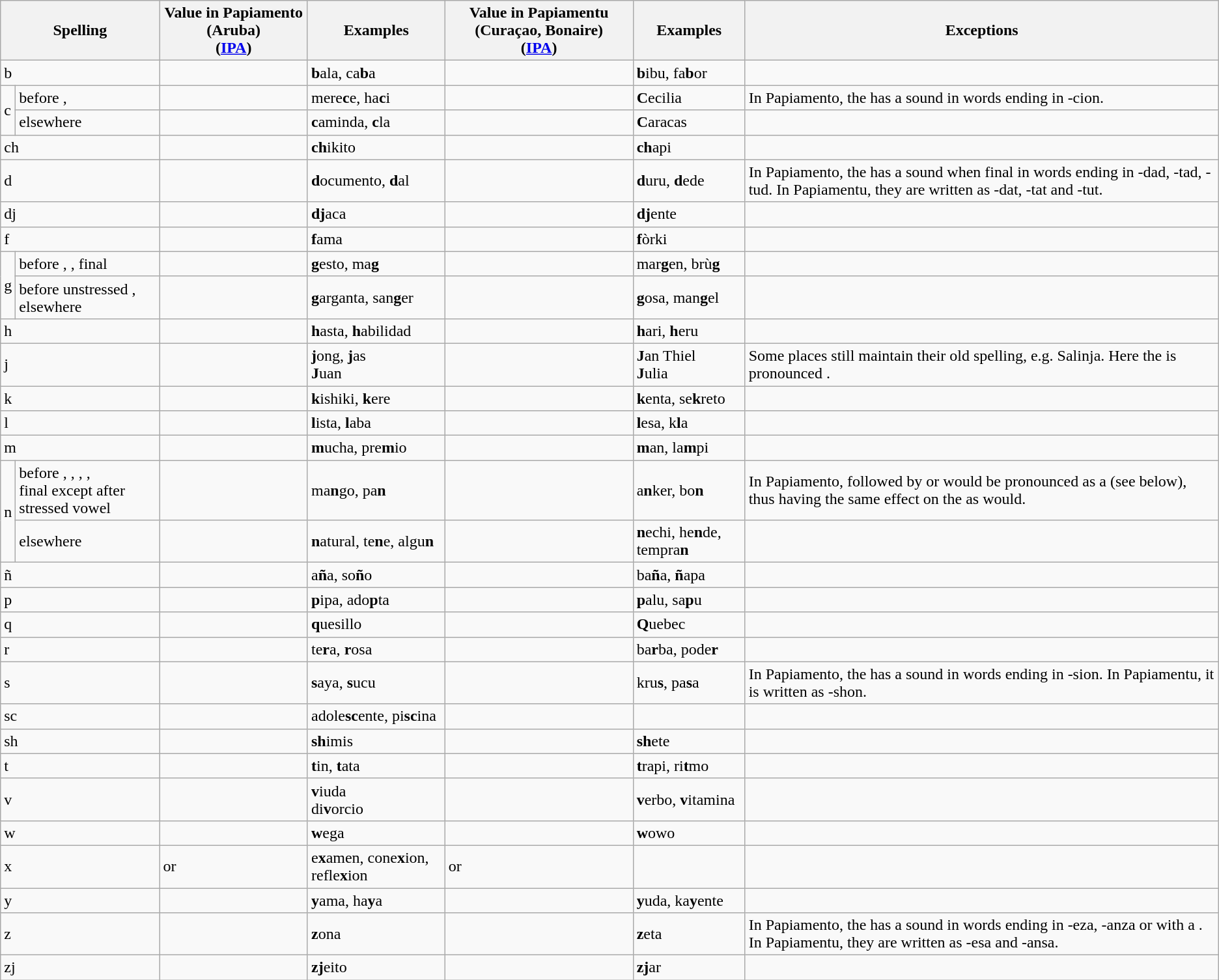<table class="wikitable">
<tr>
<th colspan=2>Spelling</th>
<th>Value in Papiamento (Aruba)<br>(<a href='#'>IPA</a>)</th>
<th>Examples</th>
<th>Value in Papiamentu (Curaçao, Bonaire)<br>(<a href='#'>IPA</a>)</th>
<th>Examples</th>
<th>Exceptions</th>
</tr>
<tr>
<td colspan=2>b</td>
<td></td>
<td><strong>b</strong>ala, ca<strong>b</strong>a</td>
<td></td>
<td><strong>b</strong>ibu, fa<strong>b</strong>or</td>
<td></td>
</tr>
<tr>
<td rowspan=2>c</td>
<td>before , </td>
<td></td>
<td>mere<strong>c</strong>e, ha<strong>c</strong>i</td>
<td></td>
<td><strong>C</strong>ecilia</td>
<td>In Papiamento, the  has a  sound in words ending in -cion.</td>
</tr>
<tr>
<td>elsewhere</td>
<td></td>
<td><strong>c</strong>aminda, <strong>c</strong>la</td>
<td></td>
<td><strong>C</strong>aracas</td>
<td></td>
</tr>
<tr>
<td colspan=2>ch</td>
<td></td>
<td><strong>ch</strong>ikito</td>
<td></td>
<td><strong>ch</strong>api</td>
<td></td>
</tr>
<tr>
<td colspan=2>d</td>
<td></td>
<td><strong>d</strong>ocumento, <strong>d</strong>al</td>
<td></td>
<td><strong>d</strong>uru, <strong>d</strong>ede</td>
<td>In Papiamento, the  has a  sound when final in words ending in -dad, -tad, -tud. In Papiamentu, they are written as -dat, -tat and -tut.</td>
</tr>
<tr>
<td colspan=2>dj</td>
<td></td>
<td><strong>dj</strong>aca</td>
<td></td>
<td><strong>dj</strong>ente</td>
<td></td>
</tr>
<tr>
<td colspan=2>f</td>
<td></td>
<td><strong>f</strong>ama</td>
<td></td>
<td><strong>f</strong>òrki</td>
<td></td>
</tr>
<tr>
<td rowspan=2>g</td>
<td>before , , final</td>
<td></td>
<td><strong>g</strong>esto, ma<strong>g</strong></td>
<td></td>
<td>mar<strong>g</strong>en, brù<strong>g</strong></td>
<td></td>
</tr>
<tr>
<td>before unstressed , elsewhere</td>
<td></td>
<td><strong>g</strong>arganta, san<strong>g</strong>er</td>
<td></td>
<td><strong>g</strong>osa, man<strong>g</strong>el</td>
<td></td>
</tr>
<tr>
<td colspan=2>h</td>
<td></td>
<td><strong>h</strong>asta, <strong>h</strong>abilidad</td>
<td></td>
<td><strong>h</strong>ari, <strong>h</strong>eru</td>
<td></td>
</tr>
<tr>
<td colspan=2>j</td>
<td><br></td>
<td><strong>j</strong>ong, <strong>j</strong>as<br><strong>J</strong>uan</td>
<td><br></td>
<td><strong>J</strong>an Thiel<br><strong>J</strong>ulia</td>
<td>Some places still maintain their old spelling, e.g. Salinja. Here the  is pronounced .</td>
</tr>
<tr>
<td colspan=2>k</td>
<td></td>
<td><strong>k</strong>ishiki, <strong>k</strong>ere</td>
<td></td>
<td><strong>k</strong>enta, se<strong>k</strong>reto</td>
<td></td>
</tr>
<tr>
<td colspan=2>l</td>
<td></td>
<td><strong>l</strong>ista, <strong>l</strong>aba</td>
<td></td>
<td><strong>l</strong>esa, k<strong>l</strong>a</td>
<td></td>
</tr>
<tr>
<td colspan=2>m</td>
<td></td>
<td><strong>m</strong>ucha, pre<strong>m</strong>io</td>
<td></td>
<td><strong>m</strong>an, la<strong>m</strong>pi</td>
<td></td>
</tr>
<tr>
<td rowspan=2>n</td>
<td>before , , , ,<br>final except after stressed vowel</td>
<td></td>
<td>ma<strong>n</strong>go, pa<strong>n</strong></td>
<td></td>
<td>a<strong>n</strong>ker, bo<strong>n</strong></td>
<td>In Papiamento,  followed by  or  would be pronounced as a  (see below), thus having the same effect on the  as  would.</td>
</tr>
<tr>
<td>elsewhere</td>
<td></td>
<td><strong>n</strong>atural, te<strong>n</strong>e, algu<strong>n</strong></td>
<td></td>
<td><strong>n</strong>echi, he<strong>n</strong>de, tempra<strong>n</strong></td>
<td></td>
</tr>
<tr>
<td colspan=2>ñ</td>
<td></td>
<td>a<strong>ñ</strong>a, so<strong>ñ</strong>o</td>
<td></td>
<td>ba<strong>ñ</strong>a, <strong>ñ</strong>apa</td>
<td></td>
</tr>
<tr>
<td colspan=2>p</td>
<td></td>
<td><strong>p</strong>ipa, ado<strong>p</strong>ta</td>
<td></td>
<td><strong>p</strong>alu, sa<strong>p</strong>u</td>
<td></td>
</tr>
<tr>
<td colspan=2>q</td>
<td></td>
<td><strong>q</strong>uesillo</td>
<td></td>
<td><strong>Q</strong>uebec</td>
<td></td>
</tr>
<tr>
<td colspan=2>r</td>
<td></td>
<td>te<strong>r</strong>a, <strong>r</strong>osa</td>
<td></td>
<td>ba<strong>r</strong>ba, pode<strong>r</strong></td>
<td></td>
</tr>
<tr>
<td colspan=2>s</td>
<td></td>
<td><strong>s</strong>aya, <strong>s</strong>ucu</td>
<td></td>
<td>kru<strong>s</strong>, pa<strong>s</strong>a</td>
<td>In Papiamento, the  has a  sound in words ending in -sion. In Papiamentu, it is written as -shon.</td>
</tr>
<tr>
<td colspan=2>sc</td>
<td></td>
<td>adole<strong>sc</strong>ente, pi<strong>sc</strong>ina</td>
<td></td>
<td></td>
<td></td>
</tr>
<tr>
<td colspan=2>sh</td>
<td></td>
<td><strong>sh</strong>imis</td>
<td></td>
<td><strong>sh</strong>ete</td>
<td></td>
</tr>
<tr>
<td colspan=2>t</td>
<td></td>
<td><strong>t</strong>in, <strong>t</strong>ata</td>
<td></td>
<td><strong>t</strong>rapi, ri<strong>t</strong>mo</td>
<td></td>
</tr>
<tr>
<td colspan=2>v</td>
<td><br></td>
<td><strong>v</strong>iuda<br>di<strong>v</strong>orcio</td>
<td></td>
<td><strong>v</strong>erbo, <strong>v</strong>itamina</td>
<td></td>
</tr>
<tr>
<td colspan=2>w</td>
<td></td>
<td><strong>w</strong>ega</td>
<td></td>
<td><strong>w</strong>owo</td>
<td></td>
</tr>
<tr>
<td colspan=2>x</td>
<td> or </td>
<td>e<strong>x</strong>amen, cone<strong>x</strong>ion, refle<strong>x</strong>ion</td>
<td> or </td>
<td></td>
<td></td>
</tr>
<tr>
<td colspan=2>y</td>
<td></td>
<td><strong>y</strong>ama, ha<strong>y</strong>a</td>
<td></td>
<td><strong>y</strong>uda, ka<strong>y</strong>ente</td>
<td></td>
</tr>
<tr>
<td colspan=2>z</td>
<td></td>
<td><strong>z</strong>ona</td>
<td></td>
<td><strong>z</strong>eta</td>
<td>In Papiamento, the  has a  sound in words ending in -eza, -anza or with a . In Papiamentu, they are written as -esa and -ansa.</td>
</tr>
<tr>
<td colspan=2>zj</td>
<td></td>
<td><strong>zj</strong>eito</td>
<td></td>
<td><strong>zj</strong>ar</td>
<td></td>
</tr>
</table>
